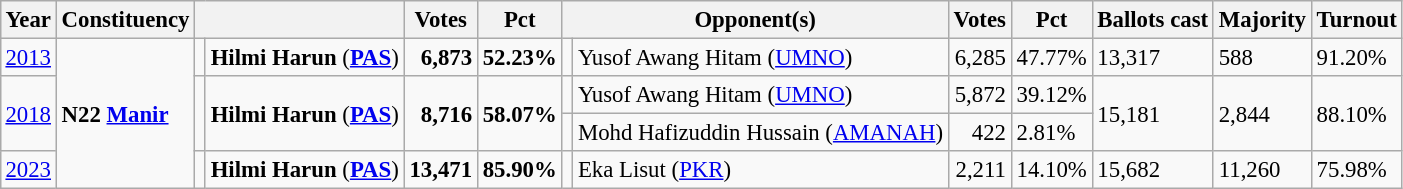<table class="wikitable" style="margin:0.5em ; font-size:95%">
<tr>
<th>Year</th>
<th>Constituency</th>
<th colspan=2></th>
<th>Votes</th>
<th>Pct</th>
<th colspan=2>Opponent(s)</th>
<th>Votes</th>
<th>Pct</th>
<th>Ballots cast</th>
<th>Majority</th>
<th>Turnout</th>
</tr>
<tr>
<td><a href='#'>2013</a></td>
<td rowspan=4><strong>N22 <a href='#'>Manir</a></strong></td>
<td></td>
<td><strong>Hilmi Harun</strong> (<a href='#'><strong>PAS</strong></a>)</td>
<td align="right"><strong>6,873</strong></td>
<td><strong>52.23%</strong></td>
<td></td>
<td>Yusof Awang Hitam (<a href='#'>UMNO</a>)</td>
<td align="right">6,285</td>
<td>47.77%</td>
<td>13,317</td>
<td>588</td>
<td>91.20%</td>
</tr>
<tr>
<td rowspan=2><a href='#'>2018</a></td>
<td rowspan=2 ></td>
<td rowspan=2><strong>Hilmi Harun</strong> (<a href='#'><strong>PAS</strong></a>)</td>
<td rowspan=2 align="right"><strong>8,716</strong></td>
<td rowspan=2><strong>58.07%</strong></td>
<td></td>
<td>Yusof Awang Hitam (<a href='#'>UMNO</a>)</td>
<td align="right">5,872</td>
<td>39.12%</td>
<td rowspan=2>15,181</td>
<td rowspan=2>2,844</td>
<td rowspan=2>88.10%</td>
</tr>
<tr>
<td></td>
<td>Mohd Hafizuddin Hussain (<a href='#'>AMANAH</a>)</td>
<td align="right">422</td>
<td>2.81%</td>
</tr>
<tr>
<td><a href='#'>2023</a></td>
<td></td>
<td><strong>Hilmi Harun</strong> (<a href='#'><strong>PAS</strong></a>)</td>
<td align="right"><strong>13,471</strong></td>
<td align="right"><strong>85.90%</strong></td>
<td></td>
<td>Eka Lisut (<a href='#'>PKR</a>)</td>
<td align="right">2,211</td>
<td align="right">14.10%</td>
<td>15,682</td>
<td>11,260</td>
<td>75.98%</td>
</tr>
</table>
